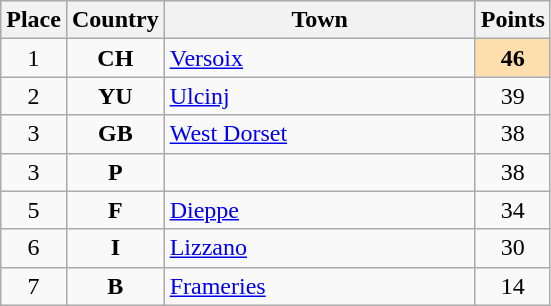<table class="wikitable">
<tr>
<th width="25">Place</th>
<th width="25">Country</th>
<th width="200">Town</th>
<th width="25">Points</th>
</tr>
<tr>
<td align="center">1</td>
<td align="center"><strong>CH</strong></td>
<td align="left"><a href='#'>Versoix</a></td>
<td align="center" style="background:NavajoWhite;"><strong>46</strong></td>
</tr>
<tr>
<td align="center">2</td>
<td align="center"><strong>YU</strong></td>
<td align="left"><a href='#'>Ulcinj</a></td>
<td align="center">39</td>
</tr>
<tr>
<td align="center">3</td>
<td align="center"><strong>GB</strong></td>
<td align="left"><a href='#'>West Dorset</a></td>
<td align="center">38</td>
</tr>
<tr>
<td align="center">3</td>
<td align="center"><strong>P</strong></td>
<td align="left"></td>
<td align="center">38</td>
</tr>
<tr>
<td align="center">5</td>
<td align="center"><strong>F</strong></td>
<td align="left"><a href='#'>Dieppe</a></td>
<td align="center">34</td>
</tr>
<tr>
<td align="center">6</td>
<td align="center"><strong>I</strong></td>
<td align="left"><a href='#'>Lizzano</a></td>
<td align="center">30</td>
</tr>
<tr>
<td align="center">7</td>
<td align="center"><strong>B</strong></td>
<td align="left"><a href='#'>Frameries</a></td>
<td align="center">14</td>
</tr>
</table>
